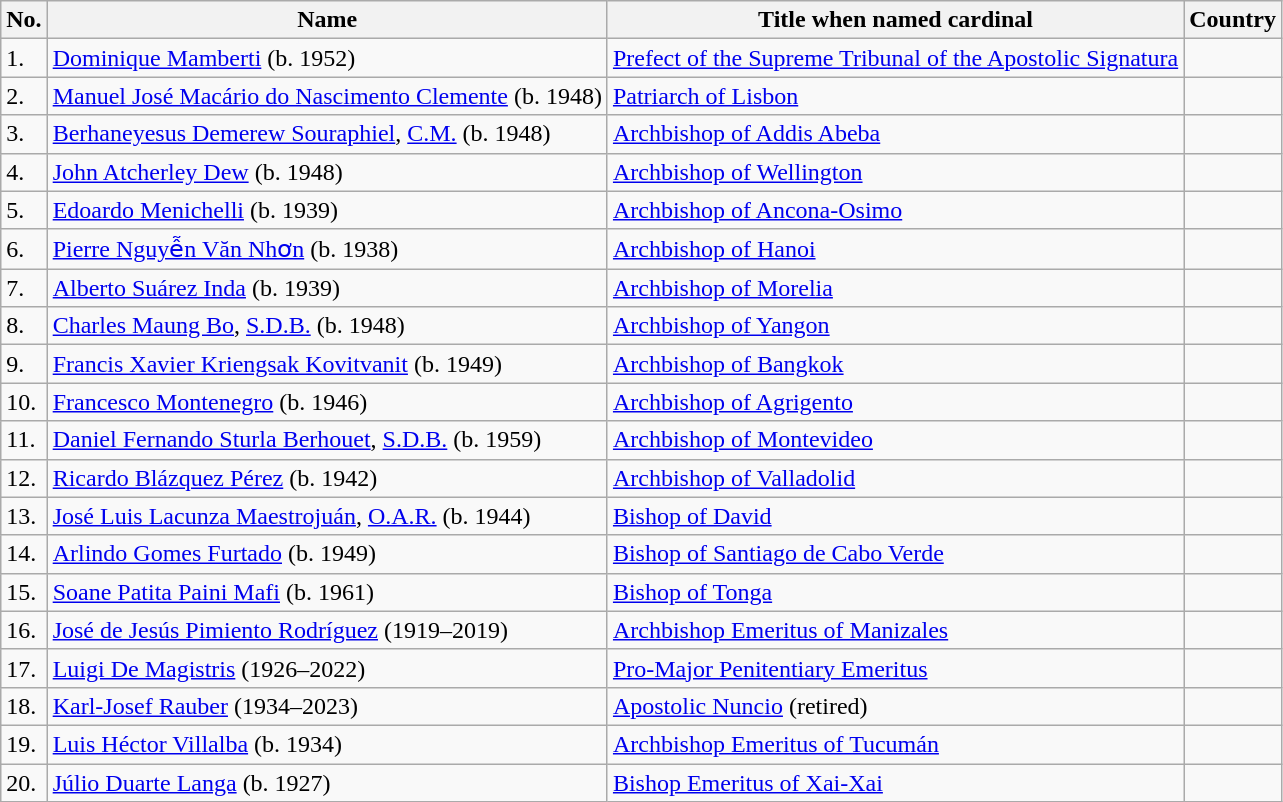<table class="wikitable sortable" border="1">
<tr>
<th>No.</th>
<th>Name</th>
<th>Title when named cardinal</th>
<th>Country</th>
</tr>
<tr>
<td>1.</td>
<td><a href='#'>Dominique Mamberti</a> (b. 1952)</td>
<td><a href='#'>Prefect of the Supreme Tribunal of the Apostolic Signatura</a></td>
<td></td>
</tr>
<tr>
<td>2.</td>
<td><a href='#'>Manuel José Macário do Nascimento Clemente</a> (b. 1948)</td>
<td><a href='#'>Patriarch of Lisbon</a></td>
<td></td>
</tr>
<tr>
<td>3.</td>
<td><a href='#'>Berhaneyesus Demerew Souraphiel</a>, <a href='#'>C.M.</a> (b. 1948)</td>
<td><a href='#'>Archbishop of Addis Abeba</a></td>
<td></td>
</tr>
<tr>
<td>4.</td>
<td><a href='#'>John Atcherley Dew</a> (b. 1948)</td>
<td><a href='#'>Archbishop of Wellington</a></td>
<td></td>
</tr>
<tr>
<td>5.</td>
<td><a href='#'>Edoardo Menichelli</a> (b. 1939)</td>
<td><a href='#'>Archbishop of Ancona-Osimo</a></td>
<td></td>
</tr>
<tr>
<td>6.</td>
<td><a href='#'>Pierre Nguyễn Văn Nhơn</a> (b. 1938)</td>
<td><a href='#'>Archbishop of Hanoi</a></td>
<td></td>
</tr>
<tr>
<td>7.</td>
<td><a href='#'>Alberto Suárez Inda</a> (b. 1939)</td>
<td><a href='#'>Archbishop of Morelia</a></td>
<td></td>
</tr>
<tr>
<td>8.</td>
<td><a href='#'>Charles Maung Bo</a>, <a href='#'>S.D.B.</a> (b. 1948)</td>
<td><a href='#'>Archbishop of Yangon</a></td>
<td></td>
</tr>
<tr>
<td>9.</td>
<td><a href='#'>Francis Xavier Kriengsak Kovitvanit</a> (b. 1949)</td>
<td><a href='#'>Archbishop of Bangkok</a></td>
<td></td>
</tr>
<tr>
<td>10.</td>
<td><a href='#'>Francesco Montenegro</a> (b. 1946)</td>
<td><a href='#'>Archbishop of Agrigento</a></td>
<td></td>
</tr>
<tr>
<td>11.</td>
<td><a href='#'>Daniel Fernando Sturla Berhouet</a>, <a href='#'>S.D.B.</a> (b. 1959)</td>
<td><a href='#'>Archbishop of Montevideo</a></td>
<td></td>
</tr>
<tr>
<td>12.</td>
<td><a href='#'>Ricardo Blázquez Pérez</a> (b. 1942)</td>
<td><a href='#'>Archbishop of Valladolid</a></td>
<td></td>
</tr>
<tr>
<td>13.</td>
<td><a href='#'>José Luis Lacunza Maestrojuán</a>, <a href='#'>O.A.R.</a> (b. 1944)</td>
<td><a href='#'>Bishop of David</a></td>
<td></td>
</tr>
<tr>
<td>14.</td>
<td><a href='#'>Arlindo Gomes Furtado</a> (b. 1949)</td>
<td><a href='#'>Bishop of Santiago de Cabo Verde</a></td>
<td></td>
</tr>
<tr>
<td>15.</td>
<td><a href='#'>Soane Patita Paini Mafi</a> (b. 1961)</td>
<td><a href='#'>Bishop of Tonga</a></td>
<td></td>
</tr>
<tr>
<td>16.</td>
<td><a href='#'>José de Jesús Pimiento Rodríguez</a> (1919–2019)</td>
<td><a href='#'>Archbishop Emeritus of Manizales</a></td>
<td></td>
</tr>
<tr>
<td>17.</td>
<td><a href='#'>Luigi De Magistris</a> (1926–2022)</td>
<td><a href='#'>Pro-Major Penitentiary Emeritus</a></td>
<td></td>
</tr>
<tr>
<td>18.</td>
<td><a href='#'>Karl-Josef Rauber</a> (1934–2023)</td>
<td><a href='#'>Apostolic Nuncio</a> (retired)</td>
<td></td>
</tr>
<tr>
<td>19.</td>
<td><a href='#'>Luis Héctor Villalba</a> (b. 1934)</td>
<td><a href='#'>Archbishop Emeritus of Tucumán</a></td>
<td></td>
</tr>
<tr>
<td>20.</td>
<td><a href='#'>Júlio Duarte Langa</a> (b. 1927)</td>
<td><a href='#'>Bishop Emeritus of Xai-Xai</a></td>
<td></td>
</tr>
</table>
